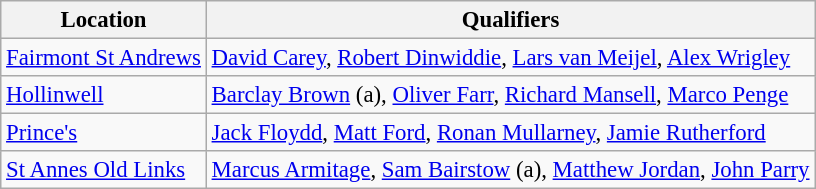<table class=wikitable style=font-size:95%>
<tr>
<th>Location</th>
<th>Qualifiers</th>
</tr>
<tr>
<td><a href='#'>Fairmont St Andrews</a></td>
<td><a href='#'>David Carey</a>, <a href='#'>Robert Dinwiddie</a>, <a href='#'>Lars van Meijel</a>, <a href='#'>Alex Wrigley</a></td>
</tr>
<tr>
<td><a href='#'>Hollinwell</a></td>
<td><a href='#'>Barclay Brown</a> (a), <a href='#'>Oliver Farr</a>, <a href='#'>Richard Mansell</a>, <a href='#'>Marco Penge</a></td>
</tr>
<tr>
<td><a href='#'>Prince's</a></td>
<td><a href='#'>Jack Floydd</a>, <a href='#'>Matt Ford</a>, <a href='#'>Ronan Mullarney</a>, <a href='#'>Jamie Rutherford</a></td>
</tr>
<tr>
<td><a href='#'>St Annes Old Links</a></td>
<td><a href='#'>Marcus Armitage</a>, <a href='#'>Sam Bairstow</a> (a), <a href='#'>Matthew Jordan</a>, <a href='#'>John Parry</a></td>
</tr>
</table>
